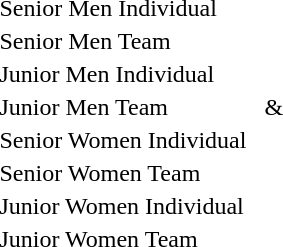<table>
<tr>
<td>Senior Men Individual</td>
<td></td>
<td></td>
<td></td>
</tr>
<tr>
<td>Senior Men Team</td>
<td></td>
<td></td>
<td></td>
</tr>
<tr>
<td>Junior Men Individual</td>
<td></td>
<td></td>
<td></td>
</tr>
<tr>
<td>Junior Men Team</td>
<td></td>
<td></td>
<td> & </td>
</tr>
<tr>
<td>Senior Women Individual</td>
<td></td>
<td></td>
<td></td>
</tr>
<tr>
<td>Senior Women Team</td>
<td></td>
<td></td>
<td></td>
</tr>
<tr>
<td>Junior Women Individual</td>
<td></td>
<td></td>
<td></td>
</tr>
<tr>
<td>Junior Women Team</td>
<td></td>
<td></td>
<td></td>
</tr>
</table>
